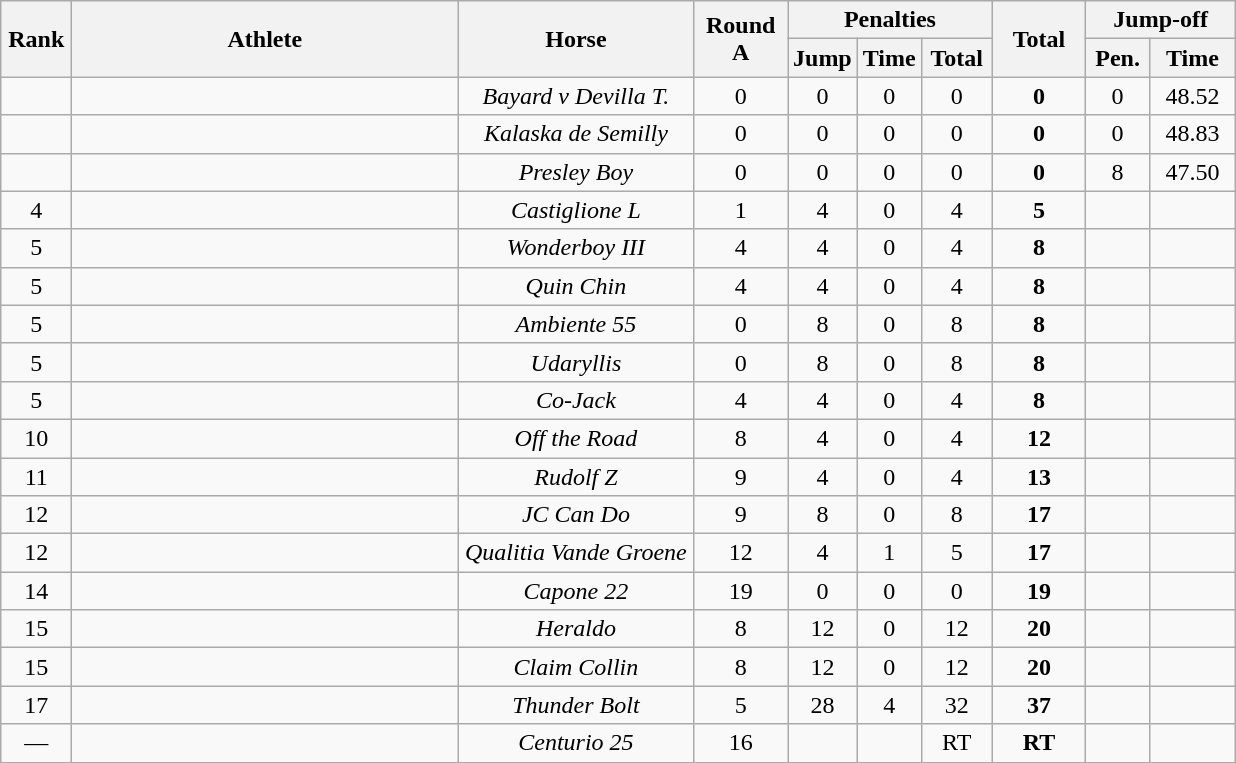<table class="wikitable" style="text-align:center">
<tr>
<th rowspan=2 width=40>Rank</th>
<th rowspan=2 width=250>Athlete</th>
<th rowspan=2 width=150>Horse</th>
<th rowspan=2 width=55>Round A</th>
<th colspan=3>Penalties</th>
<th rowspan=2 width=55>Total</th>
<th colspan=2>Jump-off</th>
</tr>
<tr>
<th width=35>Jump</th>
<th width=35>Time</th>
<th width=40>Total</th>
<th width=35>Pen.</th>
<th width=50>Time</th>
</tr>
<tr>
<td></td>
<td align=left></td>
<td><em>Bayard v Devilla T.</em></td>
<td>0</td>
<td>0</td>
<td>0</td>
<td>0</td>
<td><strong>0</strong></td>
<td>0</td>
<td>48.52</td>
</tr>
<tr>
<td></td>
<td align=left></td>
<td><em>Kalaska de Semilly</em></td>
<td>0</td>
<td>0</td>
<td>0</td>
<td>0</td>
<td><strong>0</strong></td>
<td>0</td>
<td>48.83</td>
</tr>
<tr>
<td></td>
<td align=left></td>
<td><em>Presley Boy</em></td>
<td>0</td>
<td>0</td>
<td>0</td>
<td>0</td>
<td><strong>0</strong></td>
<td>8</td>
<td>47.50</td>
</tr>
<tr>
<td>4</td>
<td align=left></td>
<td><em>Castiglione L</em></td>
<td>1</td>
<td>4</td>
<td>0</td>
<td>4</td>
<td><strong>5</strong></td>
<td></td>
<td></td>
</tr>
<tr>
<td>5</td>
<td align=left></td>
<td><em>Wonderboy III</em></td>
<td>4</td>
<td>4</td>
<td>0</td>
<td>4</td>
<td><strong>8</strong></td>
<td></td>
<td></td>
</tr>
<tr>
<td>5</td>
<td align=left></td>
<td><em>Quin Chin</em></td>
<td>4</td>
<td>4</td>
<td>0</td>
<td>4</td>
<td><strong>8</strong></td>
<td></td>
<td></td>
</tr>
<tr>
<td>5</td>
<td align=left></td>
<td><em>Ambiente 55</em></td>
<td>0</td>
<td>8</td>
<td>0</td>
<td>8</td>
<td><strong>8</strong></td>
<td></td>
<td></td>
</tr>
<tr>
<td>5</td>
<td align=left></td>
<td><em>Udaryllis</em></td>
<td>0</td>
<td>8</td>
<td>0</td>
<td>8</td>
<td><strong>8</strong></td>
<td></td>
<td></td>
</tr>
<tr>
<td>5</td>
<td align=left></td>
<td><em>Co-Jack</em></td>
<td>4</td>
<td>4</td>
<td>0</td>
<td>4</td>
<td><strong>8</strong></td>
<td></td>
<td></td>
</tr>
<tr>
<td>10</td>
<td align=left></td>
<td><em>Off the Road</em></td>
<td>8</td>
<td>4</td>
<td>0</td>
<td>4</td>
<td><strong>12</strong></td>
<td></td>
<td></td>
</tr>
<tr>
<td>11</td>
<td align=left></td>
<td><em>Rudolf Z</em></td>
<td>9</td>
<td>4</td>
<td>0</td>
<td>4</td>
<td><strong>13</strong></td>
<td></td>
<td></td>
</tr>
<tr>
<td>12</td>
<td align=left></td>
<td><em>JC Can Do</em></td>
<td>9</td>
<td>8</td>
<td>0</td>
<td>8</td>
<td><strong>17</strong></td>
<td></td>
<td></td>
</tr>
<tr>
<td>12</td>
<td align=left></td>
<td><em>Qualitia Vande Groene</em></td>
<td>12</td>
<td>4</td>
<td>1</td>
<td>5</td>
<td><strong>17</strong></td>
<td></td>
<td></td>
</tr>
<tr>
<td>14</td>
<td align=left></td>
<td><em>Capone 22</em></td>
<td>19</td>
<td>0</td>
<td>0</td>
<td>0</td>
<td><strong>19</strong></td>
<td></td>
<td></td>
</tr>
<tr>
<td>15</td>
<td align=left></td>
<td><em>Heraldo</em></td>
<td>8</td>
<td>12</td>
<td>0</td>
<td>12</td>
<td><strong>20</strong></td>
<td></td>
<td></td>
</tr>
<tr>
<td>15</td>
<td align=left></td>
<td><em>Claim Collin</em></td>
<td>8</td>
<td>12</td>
<td>0</td>
<td>12</td>
<td><strong>20</strong></td>
<td></td>
<td></td>
</tr>
<tr>
<td>17</td>
<td align=left></td>
<td><em>Thunder Bolt</em></td>
<td>5</td>
<td>28</td>
<td>4</td>
<td>32</td>
<td><strong>37</strong></td>
<td></td>
<td></td>
</tr>
<tr>
<td>—</td>
<td align=left></td>
<td><em>Centurio 25</em></td>
<td>16</td>
<td></td>
<td></td>
<td>RT</td>
<td><strong>RT</strong></td>
<td></td>
<td></td>
</tr>
</table>
